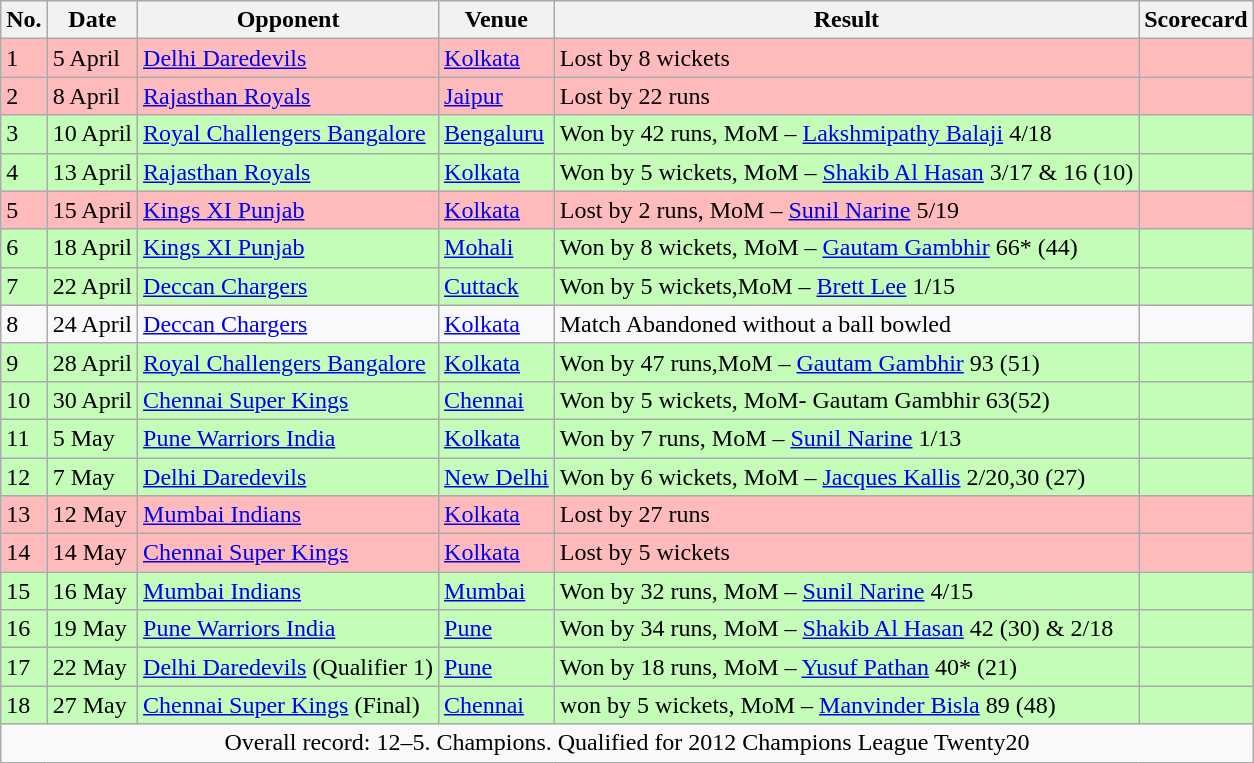<table class="wikitable sortable">
<tr>
<th>No.</th>
<th>Date</th>
<th>Opponent</th>
<th>Venue</th>
<th>Result</th>
<th>Scorecard</th>
</tr>
<tr style="background:#fbb; ">
<td>1</td>
<td>5 April</td>
<td><a href='#'>Delhi Daredevils</a></td>
<td><a href='#'>Kolkata</a></td>
<td>Lost by 8 wickets</td>
<td></td>
</tr>
<tr style="background:#fbb; ">
<td>2</td>
<td>8 April</td>
<td><a href='#'>Rajasthan Royals</a></td>
<td><a href='#'>Jaipur</a></td>
<td>Lost by 22 runs</td>
<td></td>
</tr>
<tr style="background:#c3fdb8;">
<td>3</td>
<td>10 April</td>
<td><a href='#'>Royal Challengers Bangalore</a></td>
<td><a href='#'>Bengaluru</a></td>
<td>Won by 42 runs, MoM – <a href='#'>Lakshmipathy Balaji</a> 4/18</td>
<td></td>
</tr>
<tr style="background:#c3fdb8;">
<td>4</td>
<td>13 April</td>
<td><a href='#'>Rajasthan Royals</a></td>
<td><a href='#'>Kolkata</a></td>
<td>Won by 5 wickets, MoM – <a href='#'>Shakib Al Hasan</a> 3/17 & 16 (10)</td>
<td></td>
</tr>
<tr style="background:#fbb; ">
<td>5</td>
<td>15 April</td>
<td><a href='#'>Kings XI Punjab</a></td>
<td><a href='#'>Kolkata</a></td>
<td>Lost by 2 runs, MoM – <a href='#'>Sunil Narine</a> 5/19</td>
<td></td>
</tr>
<tr style="background:#c3fdb8;">
<td>6</td>
<td>18 April</td>
<td><a href='#'>Kings XI Punjab</a></td>
<td><a href='#'>Mohali</a></td>
<td>Won by 8 wickets, MoM –  <a href='#'>Gautam Gambhir</a> 66* (44)</td>
<td></td>
</tr>
<tr style="background:#c3fdb8;">
<td>7</td>
<td>22 April</td>
<td><a href='#'>Deccan Chargers</a></td>
<td><a href='#'>Cuttack</a></td>
<td>Won by 5 wickets,MoM – <a href='#'>Brett Lee</a> 1/15</td>
<td></td>
</tr>
<tr style="background:#;">
<td>8</td>
<td>24 April</td>
<td><a href='#'>Deccan Chargers</a></td>
<td><a href='#'>Kolkata</a></td>
<td>Match Abandoned without a ball bowled</td>
<td></td>
</tr>
<tr style="background:#c3fdb8;">
<td>9</td>
<td>28 April</td>
<td><a href='#'>Royal Challengers Bangalore</a></td>
<td><a href='#'>Kolkata</a></td>
<td>Won by 47 runs,MoM –  <a href='#'>Gautam Gambhir</a> 93 (51)</td>
<td></td>
</tr>
<tr style="background:#c3fdb8;">
<td>10</td>
<td>30 April</td>
<td><a href='#'>Chennai Super Kings</a></td>
<td><a href='#'>Chennai</a></td>
<td>Won by 5 wickets, MoM- Gautam Gambhir 63(52)</td>
<td></td>
</tr>
<tr style="background:#c3fdb8;">
<td>11</td>
<td>5 May</td>
<td><a href='#'>Pune Warriors India</a></td>
<td><a href='#'>Kolkata</a></td>
<td>Won by 7 runs, MoM –  <a href='#'>Sunil Narine</a> 1/13</td>
<td></td>
</tr>
<tr style="background:#c3fdb8;">
<td>12</td>
<td>7 May</td>
<td><a href='#'>Delhi Daredevils</a></td>
<td><a href='#'>New Delhi</a></td>
<td>Won by 6 wickets, MoM – <a href='#'>Jacques Kallis</a> 2/20,30 (27)</td>
<td></td>
</tr>
<tr style="background:#fbb; ">
<td>13</td>
<td>12 May</td>
<td><a href='#'>Mumbai Indians</a></td>
<td><a href='#'>Kolkata</a></td>
<td>Lost by 27 runs</td>
<td></td>
</tr>
<tr style="background:#fbb; ">
<td>14</td>
<td>14 May</td>
<td><a href='#'>Chennai Super Kings</a></td>
<td><a href='#'>Kolkata</a></td>
<td>Lost by 5 wickets</td>
<td></td>
</tr>
<tr style="background:#c3fdb8;">
<td>15</td>
<td>16 May</td>
<td><a href='#'>Mumbai Indians</a></td>
<td><a href='#'>Mumbai</a></td>
<td>Won by 32 runs, MoM – <a href='#'>Sunil Narine</a> 4/15</td>
<td></td>
</tr>
<tr style="background:#c3fdb8;">
<td>16</td>
<td>19 May</td>
<td><a href='#'>Pune Warriors India</a></td>
<td><a href='#'>Pune</a></td>
<td>Won by 34 runs, MoM – <a href='#'>Shakib Al Hasan</a> 42 (30) & 2/18</td>
<td></td>
</tr>
<tr style="background:#c3fdb8;">
<td>17</td>
<td>22 May</td>
<td><a href='#'>Delhi Daredevils</a> (Qualifier 1)</td>
<td><a href='#'>Pune</a></td>
<td>Won by 18 runs, MoM –  <a href='#'>Yusuf Pathan</a> 40* (21)</td>
<td></td>
</tr>
<tr style="background:#c3fdb8;">
<td>18</td>
<td>27 May</td>
<td><a href='#'>Chennai Super Kings</a> (Final)</td>
<td><a href='#'>Chennai</a></td>
<td>won by 5 wickets, MoM –  <a href='#'>Manvinder Bisla</a> 89 (48)</td>
<td></td>
</tr>
<tr " class="sortbottom">
<td colspan="6" style="text-align: center; ">Overall record: 12–5. Champions. Qualified for 2012 Champions League Twenty20</td>
</tr>
</table>
